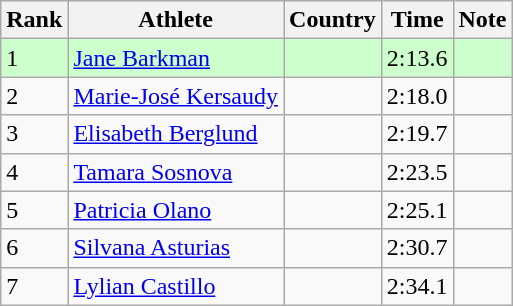<table class="wikitable sortable">
<tr>
<th>Rank</th>
<th>Athlete</th>
<th>Country</th>
<th>Time</th>
<th>Note</th>
</tr>
<tr bgcolor=#CCFFCC>
<td>1</td>
<td><a href='#'>Jane Barkman</a></td>
<td></td>
<td>2:13.6</td>
<td></td>
</tr>
<tr>
<td>2</td>
<td><a href='#'>Marie-José Kersaudy</a></td>
<td></td>
<td>2:18.0</td>
<td></td>
</tr>
<tr>
<td>3</td>
<td><a href='#'>Elisabeth Berglund</a></td>
<td></td>
<td>2:19.7</td>
<td></td>
</tr>
<tr>
<td>4</td>
<td><a href='#'>Tamara Sosnova</a></td>
<td></td>
<td>2:23.5</td>
<td></td>
</tr>
<tr>
<td>5</td>
<td><a href='#'>Patricia Olano</a></td>
<td></td>
<td>2:25.1</td>
<td></td>
</tr>
<tr>
<td>6</td>
<td><a href='#'>Silvana Asturias</a></td>
<td></td>
<td>2:30.7</td>
<td></td>
</tr>
<tr>
<td>7</td>
<td><a href='#'>Lylian Castillo</a></td>
<td></td>
<td>2:34.1</td>
<td></td>
</tr>
</table>
